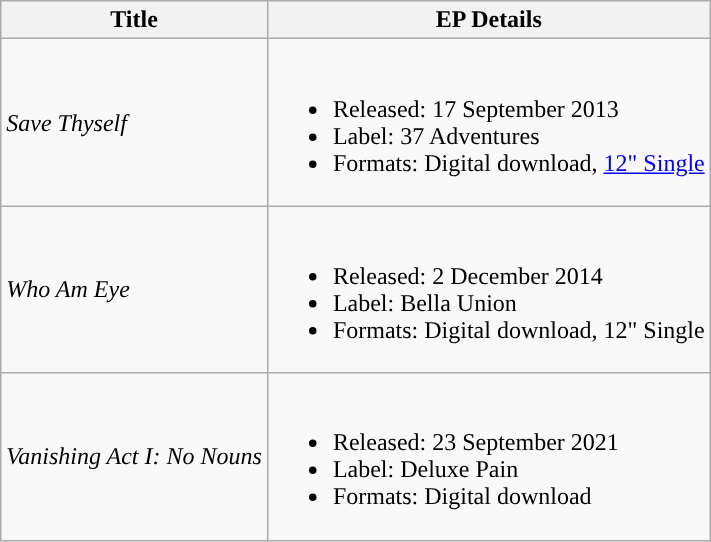<table class="wikitable">
<tr>
<th>Title</th>
<th>EP Details</th>
</tr>
<tr>
<td><em>Save Thyself</em></td>
<td><br><ul><li>Released: 17 September 2013</li><li>Label: 37 Adventures</li><li>Formats: Digital download, <a href='#'>12" Single</a></li></ul></td>
</tr>
<tr>
<td><em>Who Am Eye</em></td>
<td><br><ul><li>Released: 2 December 2014</li><li>Label: Bella Union</li><li>Formats: Digital download, 12" Single</li></ul></td>
</tr>
<tr>
<td><em>Vanishing Act I: No Nouns</em></td>
<td><br><ul><li>Released: 23 September 2021</li><li>Label: Deluxe Pain</li><li>Formats: Digital download</li></ul></td>
</tr>
</table>
